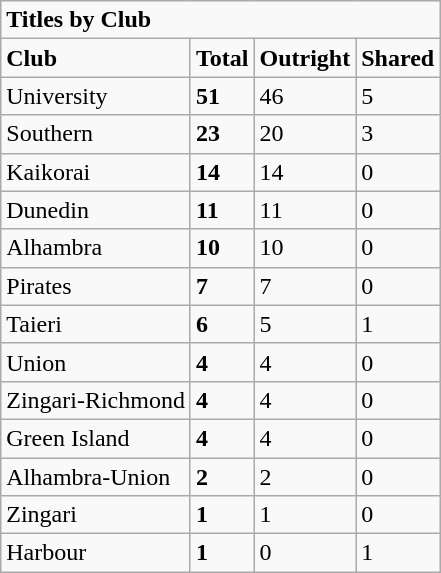<table class="wikitable">
<tr>
<td colspan="4"><strong>Titles  by Club</strong></td>
</tr>
<tr>
<td><strong>Club</strong></td>
<td><strong>Total</strong></td>
<td><strong>Outright</strong></td>
<td><strong>Shared</strong></td>
</tr>
<tr>
<td>University</td>
<td><strong>51</strong></td>
<td>46</td>
<td>5</td>
</tr>
<tr>
<td>Southern</td>
<td><strong>23</strong></td>
<td>20</td>
<td>3</td>
</tr>
<tr>
<td>Kaikorai</td>
<td><strong>14</strong></td>
<td>14</td>
<td>0</td>
</tr>
<tr>
<td>Dunedin</td>
<td><strong>11</strong></td>
<td>11</td>
<td>0</td>
</tr>
<tr>
<td>Alhambra</td>
<td><strong>10</strong></td>
<td>10</td>
<td>0</td>
</tr>
<tr>
<td>Pirates</td>
<td><strong>7</strong></td>
<td>7</td>
<td>0</td>
</tr>
<tr>
<td>Taieri</td>
<td><strong>6</strong></td>
<td>5</td>
<td>1</td>
</tr>
<tr>
<td>Union</td>
<td><strong>4</strong></td>
<td>4</td>
<td>0</td>
</tr>
<tr>
<td>Zingari-Richmond</td>
<td><strong>4</strong></td>
<td>4</td>
<td>0</td>
</tr>
<tr>
<td>Green Island</td>
<td><strong>4</strong></td>
<td>4</td>
<td>0</td>
</tr>
<tr>
<td>Alhambra-Union</td>
<td><strong>2</strong></td>
<td>2</td>
<td>0</td>
</tr>
<tr>
<td>Zingari</td>
<td><strong>1</strong></td>
<td>1</td>
<td>0</td>
</tr>
<tr>
<td>Harbour</td>
<td><strong>1</strong></td>
<td>0</td>
<td>1</td>
</tr>
</table>
